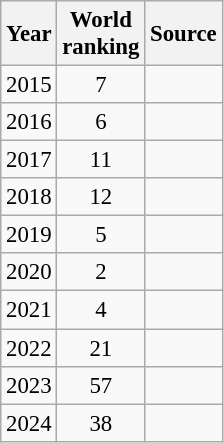<table class="wikitable" style="text-align:center; font-size: 95%;">
<tr>
<th>Year</th>
<th>World<br>ranking</th>
<th>Source</th>
</tr>
<tr>
<td>2015</td>
<td>7</td>
<td></td>
</tr>
<tr>
<td>2016</td>
<td>6</td>
<td></td>
</tr>
<tr>
<td>2017</td>
<td>11</td>
<td></td>
</tr>
<tr>
<td>2018</td>
<td>12</td>
<td></td>
</tr>
<tr>
<td>2019</td>
<td>5</td>
<td></td>
</tr>
<tr>
<td>2020</td>
<td>2</td>
<td></td>
</tr>
<tr>
<td>2021</td>
<td>4</td>
<td></td>
</tr>
<tr>
<td>2022</td>
<td>21</td>
<td></td>
</tr>
<tr>
<td>2023</td>
<td>57</td>
<td></td>
</tr>
<tr>
<td>2024</td>
<td>38</td>
<td></td>
</tr>
</table>
